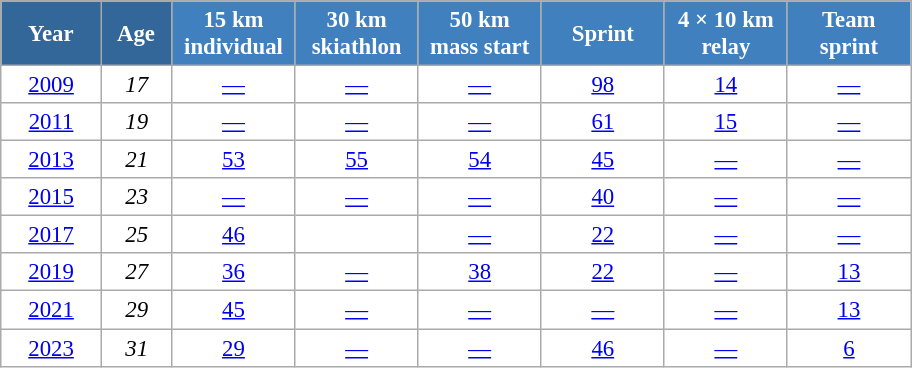<table class="wikitable" style="font-size:95%; text-align:center; border:grey solid 1px; border-collapse:collapse; background:#ffffff;">
<tr>
<th style="background-color:#369; color:white; width:60px;"> Year </th>
<th style="background-color:#369; color:white; width:40px;"> Age </th>
<th style="background-color:#4180be; color:white; width:75px;"> 15 km <br> individual </th>
<th style="background-color:#4180be; color:white; width:75px;"> 30 km <br> skiathlon </th>
<th style="background-color:#4180be; color:white; width:75px;"> 50 km <br> mass start </th>
<th style="background-color:#4180be; color:white; width:75px;"> Sprint </th>
<th style="background-color:#4180be; color:white; width:75px;"> 4 × 10 km <br> relay </th>
<th style="background-color:#4180be; color:white; width:75px;"> Team <br> sprint </th>
</tr>
<tr>
<td><a href='#'>2009</a></td>
<td><em>17</em></td>
<td><a href='#'>—</a></td>
<td><a href='#'>—</a></td>
<td><a href='#'>—</a></td>
<td><a href='#'>98</a></td>
<td><a href='#'>14</a></td>
<td><a href='#'>—</a></td>
</tr>
<tr>
<td><a href='#'>2011</a></td>
<td><em>19</em></td>
<td><a href='#'>—</a></td>
<td><a href='#'>—</a></td>
<td><a href='#'>—</a></td>
<td><a href='#'>61</a></td>
<td><a href='#'>15</a></td>
<td><a href='#'>—</a></td>
</tr>
<tr>
<td><a href='#'>2013</a></td>
<td><em>21</em></td>
<td><a href='#'>53</a></td>
<td><a href='#'>55</a></td>
<td><a href='#'>54</a></td>
<td><a href='#'>45</a></td>
<td><a href='#'>—</a></td>
<td><a href='#'>—</a></td>
</tr>
<tr>
<td><a href='#'>2015</a></td>
<td><em>23</em></td>
<td><a href='#'>—</a></td>
<td><a href='#'>—</a></td>
<td><a href='#'>—</a></td>
<td><a href='#'>40</a></td>
<td><a href='#'>—</a></td>
<td><a href='#'>—</a></td>
</tr>
<tr>
<td><a href='#'>2017</a></td>
<td><em>25</em></td>
<td><a href='#'>46</a></td>
<td><a href='#'></a></td>
<td><a href='#'>—</a></td>
<td><a href='#'>22</a></td>
<td><a href='#'>—</a></td>
<td><a href='#'>—</a></td>
</tr>
<tr>
<td><a href='#'>2019</a></td>
<td><em>27</em></td>
<td><a href='#'>36</a></td>
<td><a href='#'>—</a></td>
<td><a href='#'>38</a></td>
<td><a href='#'>22</a></td>
<td><a href='#'>—</a></td>
<td><a href='#'>13</a></td>
</tr>
<tr>
<td><a href='#'>2021</a></td>
<td><em>29</em></td>
<td><a href='#'>45</a></td>
<td><a href='#'>—</a></td>
<td><a href='#'>—</a></td>
<td><a href='#'>—</a></td>
<td><a href='#'>—</a></td>
<td><a href='#'>13</a></td>
</tr>
<tr>
<td><a href='#'>2023</a></td>
<td><em>31</em></td>
<td><a href='#'>29</a></td>
<td><a href='#'>—</a></td>
<td><a href='#'>—</a></td>
<td><a href='#'>46</a></td>
<td><a href='#'>—</a></td>
<td><a href='#'>6</a></td>
</tr>
</table>
